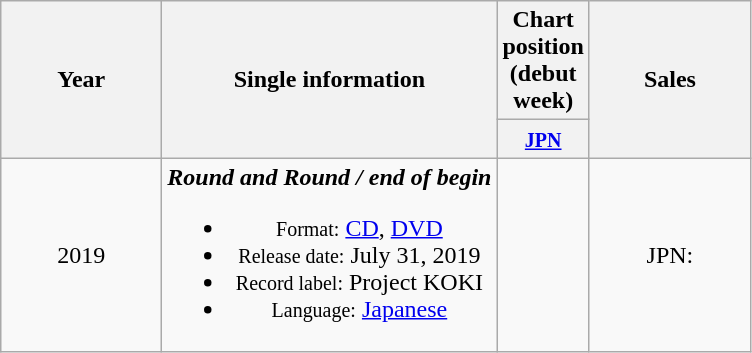<table class="wikitable" style="text-align:center;">
<tr>
<th rowspan="2" style="width:100px;">Year</th>
<th rowspan="2">Single information</th>
<th colspan="1">Chart position (debut week)</th>
<th rowspan=2 width="100">Sales</th>
</tr>
<tr>
<th width="30"><small><a href='#'>JPN</a></small></th>
</tr>
<tr>
<td>2019</td>
<td><strong><em>Round and Round / end of begin</em></strong><br><ul><li><small>Format:</small> <a href='#'>CD</a>, <a href='#'>DVD</a></li><li><small>Release date:</small> July 31, 2019</li><li><small>Record label:</small> Project KOKI</li><li><small>Language:</small> <a href='#'>Japanese</a></li></ul></td>
<td style="text-align:center;"></td>
<td>JPN:</td>
</tr>
</table>
